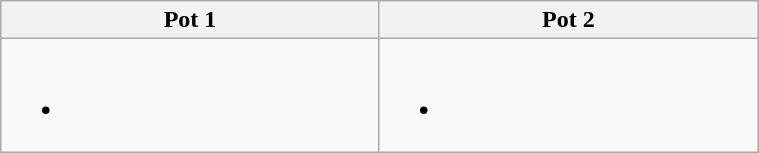<table class="wikitable" width="40%">
<tr>
<th width=20%>Pot 1</th>
<th width=20%>Pot 2</th>
</tr>
<tr>
<td><br><ul><li></li></ul></td>
<td><br><ul><li></li></ul></td>
</tr>
</table>
